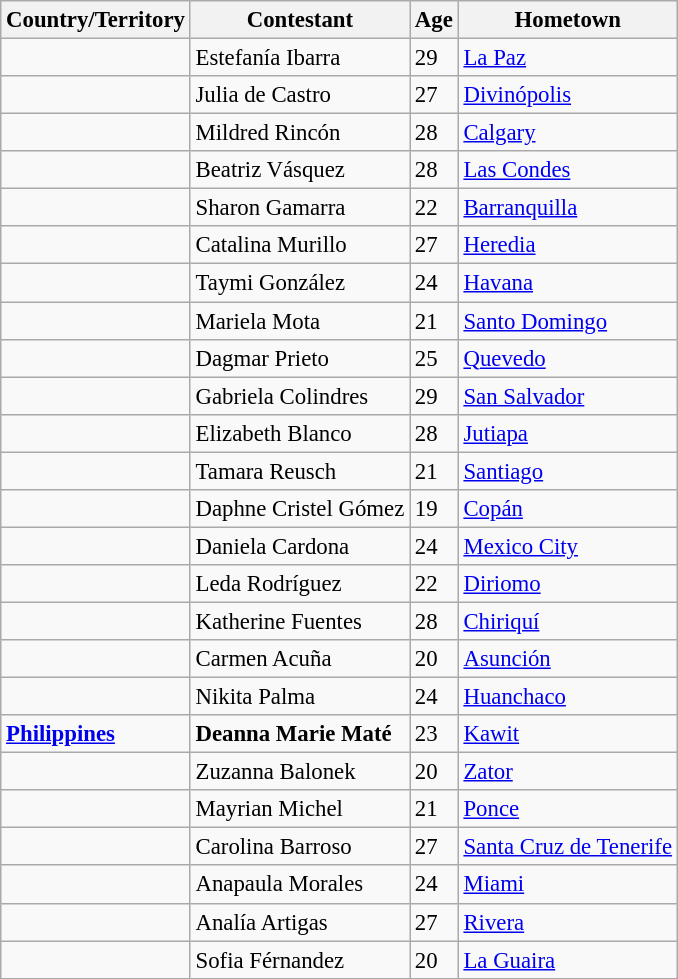<table class="wikitable sortable" style="font-size: 95%;">
<tr>
<th>Country/Territory</th>
<th>Contestant</th>
<th>Age</th>
<th>Hometown</th>
</tr>
<tr>
<td></td>
<td>Estefanía Ibarra</td>
<td>29</td>
<td><a href='#'>La Paz</a></td>
</tr>
<tr>
<td></td>
<td>Julia de Castro</td>
<td>27</td>
<td><a href='#'>Divinópolis</a></td>
</tr>
<tr>
<td></td>
<td>Mildred Rincón</td>
<td>28</td>
<td><a href='#'>Calgary</a></td>
</tr>
<tr>
<td></td>
<td>Beatriz Vásquez</td>
<td>28</td>
<td><a href='#'>Las Condes</a></td>
</tr>
<tr>
<td></td>
<td>Sharon Gamarra</td>
<td>22</td>
<td><a href='#'>Barranquilla</a></td>
</tr>
<tr>
<td></td>
<td>Catalina Murillo</td>
<td>27</td>
<td><a href='#'>Heredia</a></td>
</tr>
<tr>
<td></td>
<td>Taymi González</td>
<td>24</td>
<td><a href='#'>Havana</a></td>
</tr>
<tr>
<td></td>
<td>Mariela Mota</td>
<td>21</td>
<td><a href='#'>Santo Domingo</a></td>
</tr>
<tr>
<td></td>
<td>Dagmar Prieto</td>
<td>25</td>
<td><a href='#'>Quevedo</a></td>
</tr>
<tr>
<td></td>
<td>Gabriela Colindres</td>
<td>29</td>
<td><a href='#'>San Salvador</a></td>
</tr>
<tr>
<td></td>
<td>Elizabeth Blanco</td>
<td>28</td>
<td><a href='#'>Jutiapa</a></td>
</tr>
<tr>
<td></td>
<td>Tamara Reusch</td>
<td>21</td>
<td><a href='#'>Santiago</a></td>
</tr>
<tr>
<td></td>
<td>Daphne Cristel Gómez</td>
<td>19</td>
<td><a href='#'>Copán</a></td>
</tr>
<tr>
<td></td>
<td>Daniela Cardona</td>
<td>24</td>
<td><a href='#'>Mexico City</a></td>
</tr>
<tr>
<td></td>
<td>Leda Rodríguez</td>
<td>22</td>
<td><a href='#'>Diriomo</a></td>
</tr>
<tr>
<td></td>
<td>Katherine Fuentes</td>
<td>28</td>
<td><a href='#'>Chiriquí</a></td>
</tr>
<tr>
<td></td>
<td>Carmen Acuña</td>
<td>20</td>
<td><a href='#'>Asunción</a></td>
</tr>
<tr>
<td></td>
<td>Nikita Palma</td>
<td>24</td>
<td><a href='#'>Huanchaco</a></td>
</tr>
<tr>
<td><strong> <a href='#'>Philippines</a></strong></td>
<td><strong>Deanna Marie Maté</strong></td>
<td>23</td>
<td><a href='#'>Kawit</a></td>
</tr>
<tr>
<td></td>
<td>Zuzanna Balonek</td>
<td>20</td>
<td><a href='#'>Zator</a></td>
</tr>
<tr>
<td></td>
<td>Mayrian Michel</td>
<td>21</td>
<td><a href='#'>Ponce</a></td>
</tr>
<tr>
<td></td>
<td>Carolina Barroso</td>
<td>27</td>
<td><a href='#'>Santa Cruz de Tenerife</a></td>
</tr>
<tr>
<td></td>
<td>Anapaula Morales</td>
<td>24</td>
<td><a href='#'>Miami</a></td>
</tr>
<tr>
<td></td>
<td>Analía Artigas</td>
<td>27</td>
<td><a href='#'>Rivera</a></td>
</tr>
<tr>
<td></td>
<td>Sofia Férnandez</td>
<td>20</td>
<td><a href='#'>La Guaira</a></td>
</tr>
</table>
